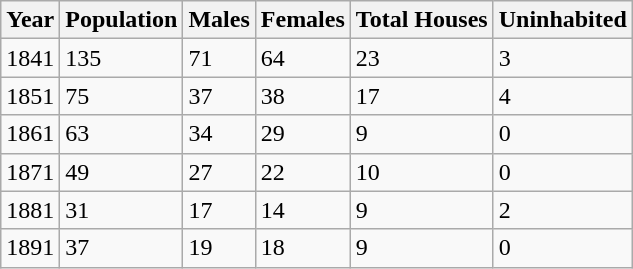<table class="wikitable">
<tr>
<th>Year</th>
<th>Population</th>
<th>Males</th>
<th>Females</th>
<th>Total Houses</th>
<th>Uninhabited</th>
</tr>
<tr>
<td>1841</td>
<td>135</td>
<td>71</td>
<td>64</td>
<td>23</td>
<td>3</td>
</tr>
<tr>
<td>1851</td>
<td>75</td>
<td>37</td>
<td>38</td>
<td>17</td>
<td>4</td>
</tr>
<tr>
<td>1861</td>
<td>63</td>
<td>34</td>
<td>29</td>
<td>9</td>
<td>0</td>
</tr>
<tr>
<td>1871</td>
<td>49</td>
<td>27</td>
<td>22</td>
<td>10</td>
<td>0</td>
</tr>
<tr>
<td>1881</td>
<td>31</td>
<td>17</td>
<td>14</td>
<td>9</td>
<td>2</td>
</tr>
<tr>
<td>1891</td>
<td>37</td>
<td>19</td>
<td>18</td>
<td>9</td>
<td>0</td>
</tr>
</table>
